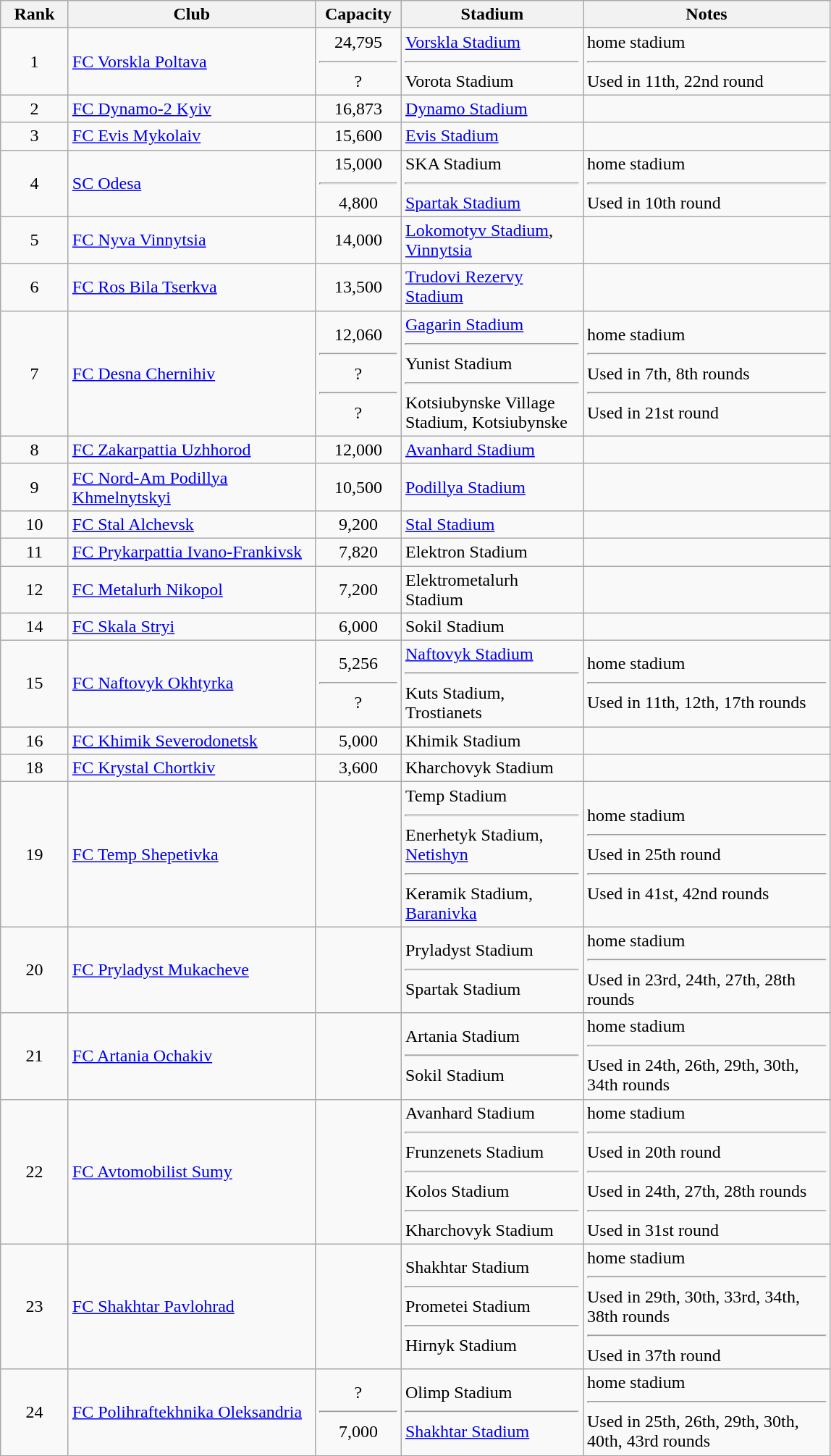<table class="wikitable">
<tr>
<th width=55>Rank</th>
<th width=220>Club</th>
<th width=72>Capacity</th>
<th width=160>Stadium</th>
<th width=220>Notes</th>
</tr>
<tr>
<td align=center>1</td>
<td><a href='#'>FC Vorskla Poltava</a></td>
<td align=center>24,795<hr>?</td>
<td><a href='#'>Vorskla Stadium</a><hr>Vorota Stadium</td>
<td>home stadium<hr>Used in 11th, 22nd round</td>
</tr>
<tr>
<td align=center>2</td>
<td><a href='#'>FC Dynamo-2 Kyiv</a></td>
<td align=center>16,873</td>
<td><a href='#'>Dynamo Stadium</a></td>
<td></td>
</tr>
<tr>
<td align=center>3</td>
<td><a href='#'>FC Evis Mykolaiv</a></td>
<td align=center>15,600</td>
<td><a href='#'>Evis Stadium</a></td>
<td></td>
</tr>
<tr>
<td align=center>4</td>
<td><a href='#'>SC Odesa</a></td>
<td align=center>15,000<hr>4,800</td>
<td>SKA Stadium<hr><a href='#'>Spartak Stadium</a></td>
<td>home stadium<hr>Used in 10th round</td>
</tr>
<tr>
<td align=center>5</td>
<td><a href='#'>FC Nyva Vinnytsia</a></td>
<td align=center>14,000</td>
<td><a href='#'>Lokomotyv Stadium</a>, <a href='#'>Vinnytsia</a></td>
<td></td>
</tr>
<tr>
<td align=center>6</td>
<td><a href='#'>FC Ros Bila Tserkva</a></td>
<td align=center>13,500</td>
<td><a href='#'>Trudovi Rezervy Stadium</a></td>
<td></td>
</tr>
<tr>
<td align=center>7</td>
<td><a href='#'>FC Desna Chernihiv</a></td>
<td align=center>12,060<hr>?<hr>?</td>
<td><a href='#'>Gagarin Stadium</a><hr>Yunist Stadium<hr>Kotsiubynske Village Stadium, Kotsiubynske</td>
<td>home stadium<hr>Used in 7th, 8th rounds<hr>Used in 21st round</td>
</tr>
<tr>
<td align=center>8</td>
<td><a href='#'>FC Zakarpattia Uzhhorod</a></td>
<td align=center>12,000</td>
<td><a href='#'>Avanhard Stadium</a></td>
<td></td>
</tr>
<tr>
<td align=center>9</td>
<td><a href='#'>FC Nord-Am Podillya Khmelnytskyi</a></td>
<td align=center>10,500</td>
<td><a href='#'>Podillya Stadium</a></td>
<td></td>
</tr>
<tr>
<td align=center>10</td>
<td><a href='#'>FC Stal Alchevsk</a></td>
<td align=center>9,200</td>
<td><a href='#'>Stal Stadium</a></td>
<td></td>
</tr>
<tr>
<td align=center>11</td>
<td><a href='#'>FC Prykarpattia Ivano-Frankivsk</a></td>
<td align=center>7,820</td>
<td>Elektron Stadium</td>
<td></td>
</tr>
<tr>
<td align=center>12</td>
<td><a href='#'>FC Metalurh Nikopol</a></td>
<td align=center>7,200</td>
<td>Elektrometalurh Stadium</td>
<td></td>
</tr>
<tr>
<td align=center>14</td>
<td><a href='#'>FC Skala Stryi</a></td>
<td align=center>6,000</td>
<td>Sokil Stadium</td>
<td></td>
</tr>
<tr>
<td align=center>15</td>
<td><a href='#'>FC Naftovyk Okhtyrka</a></td>
<td align=center>5,256<hr>?</td>
<td><a href='#'>Naftovyk Stadium</a><hr>Kuts Stadium, Trostianets</td>
<td>home stadium<hr>Used in 11th, 12th, 17th rounds</td>
</tr>
<tr>
<td align=center>16</td>
<td><a href='#'>FC Khimik Severodonetsk</a></td>
<td align=center>5,000</td>
<td>Khimik Stadium</td>
<td></td>
</tr>
<tr>
<td align=center>18</td>
<td><a href='#'>FC Krystal Chortkiv</a></td>
<td align=center>3,600</td>
<td>Kharchovyk Stadium</td>
<td></td>
</tr>
<tr>
<td align=center>19</td>
<td><a href='#'>FC Temp Shepetivka</a></td>
<td align=center></td>
<td>Temp Stadium<hr>Enerhetyk Stadium, <a href='#'>Netishyn</a><hr>Keramik Stadium, <a href='#'>Baranivka</a></td>
<td>home stadium<hr>Used in 25th round<hr>Used in 41st, 42nd rounds</td>
</tr>
<tr>
<td align=center>20</td>
<td><a href='#'>FC Pryladyst Mukacheve</a></td>
<td align=center></td>
<td>Pryladyst Stadium<hr>Spartak Stadium</td>
<td>home stadium<hr>Used in 23rd, 24th, 27th, 28th rounds</td>
</tr>
<tr>
<td align=center>21</td>
<td><a href='#'>FC Artania Ochakiv</a></td>
<td align=center></td>
<td>Artania Stadium<hr>Sokil Stadium</td>
<td>home stadium<hr>Used in 24th, 26th, 29th, 30th, 34th rounds</td>
</tr>
<tr>
<td align=center>22</td>
<td><a href='#'>FC Avtomobilist Sumy</a></td>
<td align=center></td>
<td>Avanhard Stadium<hr>Frunzenets Stadium<hr>Kolos Stadium<hr>Kharchovyk Stadium</td>
<td>home stadium<hr>Used in 20th round<hr>Used in 24th, 27th, 28th rounds<hr>Used in 31st round</td>
</tr>
<tr>
<td align=center>23</td>
<td><a href='#'>FC Shakhtar Pavlohrad</a></td>
<td align=center></td>
<td>Shakhtar Stadium<hr>Prometei Stadium<hr>Hirnyk Stadium</td>
<td>home stadium<hr>Used in 29th, 30th, 33rd, 34th, 38th rounds<hr>Used in 37th round</td>
</tr>
<tr>
<td align=center>24</td>
<td><a href='#'>FC Polihraftekhnika Oleksandria</a></td>
<td align=center>?<hr>7,000</td>
<td>Olimp Stadium<hr><a href='#'>Shakhtar Stadium</a></td>
<td>home stadium<hr>Used in 25th, 26th, 29th, 30th, 40th, 43rd rounds</td>
</tr>
</table>
